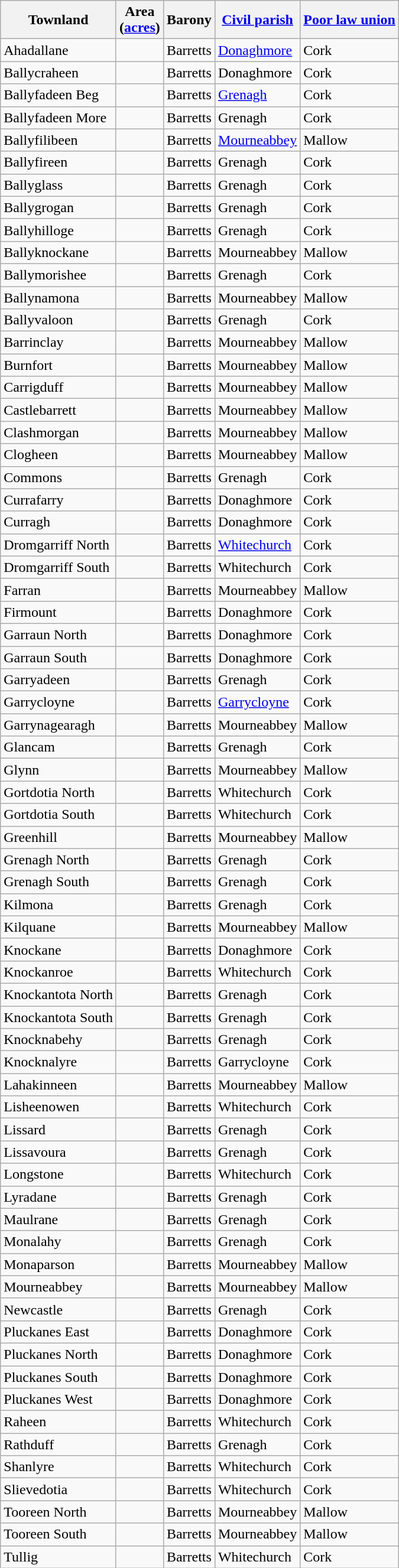<table class="wikitable sortable" style="border:1px;">
<tr>
<th>Townland</th>
<th>Area<br>(<a href='#'>acres</a>)</th>
<th>Barony</th>
<th><a href='#'>Civil parish</a></th>
<th><a href='#'>Poor law union</a></th>
</tr>
<tr>
<td>Ahadallane</td>
<td align="right"></td>
<td>Barretts</td>
<td><a href='#'>Donaghmore</a></td>
<td>Cork</td>
</tr>
<tr>
<td>Ballycraheen</td>
<td align="right"></td>
<td>Barretts</td>
<td>Donaghmore</td>
<td>Cork</td>
</tr>
<tr>
<td>Ballyfadeen Beg</td>
<td align="right"></td>
<td>Barretts</td>
<td><a href='#'>Grenagh</a></td>
<td>Cork</td>
</tr>
<tr>
<td>Ballyfadeen More</td>
<td align="right"></td>
<td>Barretts</td>
<td>Grenagh</td>
<td>Cork</td>
</tr>
<tr>
<td>Ballyfilibeen</td>
<td align="right"></td>
<td>Barretts</td>
<td><a href='#'>Mourneabbey</a></td>
<td>Mallow</td>
</tr>
<tr>
<td>Ballyfireen</td>
<td align="right"></td>
<td>Barretts</td>
<td>Grenagh</td>
<td>Cork</td>
</tr>
<tr>
<td>Ballyglass</td>
<td align="right"></td>
<td>Barretts</td>
<td>Grenagh</td>
<td>Cork</td>
</tr>
<tr>
<td>Ballygrogan</td>
<td align="right"></td>
<td>Barretts</td>
<td>Grenagh</td>
<td>Cork</td>
</tr>
<tr>
<td>Ballyhilloge</td>
<td align="right"></td>
<td>Barretts</td>
<td>Grenagh</td>
<td>Cork</td>
</tr>
<tr>
<td>Ballyknockane</td>
<td align="right"></td>
<td>Barretts</td>
<td>Mourneabbey</td>
<td>Mallow</td>
</tr>
<tr>
<td>Ballymorishee</td>
<td align="right"></td>
<td>Barretts</td>
<td>Grenagh</td>
<td>Cork</td>
</tr>
<tr>
<td>Ballynamona</td>
<td align="right"></td>
<td>Barretts</td>
<td>Mourneabbey</td>
<td>Mallow</td>
</tr>
<tr>
<td>Ballyvaloon</td>
<td align="right"></td>
<td>Barretts</td>
<td>Grenagh</td>
<td>Cork</td>
</tr>
<tr>
<td>Barrinclay</td>
<td align="right"></td>
<td>Barretts</td>
<td>Mourneabbey</td>
<td>Mallow</td>
</tr>
<tr>
<td>Burnfort</td>
<td align="right"></td>
<td>Barretts</td>
<td>Mourneabbey</td>
<td>Mallow</td>
</tr>
<tr>
<td>Carrigduff</td>
<td align="right"></td>
<td>Barretts</td>
<td>Mourneabbey</td>
<td>Mallow</td>
</tr>
<tr>
<td>Castlebarrett</td>
<td align="right"></td>
<td>Barretts</td>
<td>Mourneabbey</td>
<td>Mallow</td>
</tr>
<tr>
<td>Clashmorgan</td>
<td align="right"></td>
<td>Barretts</td>
<td>Mourneabbey</td>
<td>Mallow</td>
</tr>
<tr>
<td>Clogheen</td>
<td align="right"></td>
<td>Barretts</td>
<td>Mourneabbey</td>
<td>Mallow</td>
</tr>
<tr>
<td>Commons</td>
<td align="right"></td>
<td>Barretts</td>
<td>Grenagh</td>
<td>Cork</td>
</tr>
<tr>
<td>Currafarry</td>
<td align="right"></td>
<td>Barretts</td>
<td>Donaghmore</td>
<td>Cork</td>
</tr>
<tr>
<td>Curragh</td>
<td align="right"></td>
<td>Barretts</td>
<td>Donaghmore</td>
<td>Cork</td>
</tr>
<tr>
<td>Dromgarriff North</td>
<td align="right"></td>
<td>Barretts</td>
<td><a href='#'>Whitechurch</a></td>
<td>Cork</td>
</tr>
<tr>
<td>Dromgarriff South</td>
<td align="right"></td>
<td>Barretts</td>
<td>Whitechurch</td>
<td>Cork</td>
</tr>
<tr>
<td>Farran</td>
<td align="right"></td>
<td>Barretts</td>
<td>Mourneabbey</td>
<td>Mallow</td>
</tr>
<tr>
<td>Firmount</td>
<td align="right"></td>
<td>Barretts</td>
<td>Donaghmore</td>
<td>Cork</td>
</tr>
<tr>
<td>Garraun North</td>
<td align="right"></td>
<td>Barretts</td>
<td>Donaghmore</td>
<td>Cork</td>
</tr>
<tr>
<td>Garraun South</td>
<td align="right"></td>
<td>Barretts</td>
<td>Donaghmore</td>
<td>Cork</td>
</tr>
<tr>
<td>Garryadeen</td>
<td align="right"></td>
<td>Barretts</td>
<td>Grenagh</td>
<td>Cork</td>
</tr>
<tr>
<td>Garrycloyne</td>
<td align="right"></td>
<td>Barretts</td>
<td><a href='#'>Garrycloyne</a></td>
<td>Cork</td>
</tr>
<tr>
<td>Garrynagearagh</td>
<td align="right"></td>
<td>Barretts</td>
<td>Mourneabbey</td>
<td>Mallow</td>
</tr>
<tr>
<td>Glancam</td>
<td align="right"></td>
<td>Barretts</td>
<td>Grenagh</td>
<td>Cork</td>
</tr>
<tr>
<td>Glynn</td>
<td align="right"></td>
<td>Barretts</td>
<td>Mourneabbey</td>
<td>Mallow</td>
</tr>
<tr>
<td>Gortdotia North</td>
<td align="right"></td>
<td>Barretts</td>
<td>Whitechurch</td>
<td>Cork</td>
</tr>
<tr>
<td>Gortdotia South</td>
<td align="right"></td>
<td>Barretts</td>
<td>Whitechurch</td>
<td>Cork</td>
</tr>
<tr>
<td>Greenhill</td>
<td align="right"></td>
<td>Barretts</td>
<td>Mourneabbey</td>
<td>Mallow</td>
</tr>
<tr>
<td>Grenagh North</td>
<td align="right"></td>
<td>Barretts</td>
<td>Grenagh</td>
<td>Cork</td>
</tr>
<tr>
<td>Grenagh South</td>
<td align="right"></td>
<td>Barretts</td>
<td>Grenagh</td>
<td>Cork</td>
</tr>
<tr>
<td>Kilmona</td>
<td align="right"></td>
<td>Barretts</td>
<td>Grenagh</td>
<td>Cork</td>
</tr>
<tr>
<td>Kilquane</td>
<td align="right"></td>
<td>Barretts</td>
<td>Mourneabbey</td>
<td>Mallow</td>
</tr>
<tr>
<td>Knockane</td>
<td align="right"></td>
<td>Barretts</td>
<td>Donaghmore</td>
<td>Cork</td>
</tr>
<tr>
<td>Knockanroe</td>
<td align="right"></td>
<td>Barretts</td>
<td>Whitechurch</td>
<td>Cork</td>
</tr>
<tr>
<td>Knockantota North</td>
<td align="right"></td>
<td>Barretts</td>
<td>Grenagh</td>
<td>Cork</td>
</tr>
<tr>
<td>Knockantota South</td>
<td align="right"></td>
<td>Barretts</td>
<td>Grenagh</td>
<td>Cork</td>
</tr>
<tr>
<td>Knocknabehy</td>
<td align="right"></td>
<td>Barretts</td>
<td>Grenagh</td>
<td>Cork</td>
</tr>
<tr>
<td>Knocknalyre</td>
<td align="right"></td>
<td>Barretts</td>
<td>Garrycloyne</td>
<td>Cork</td>
</tr>
<tr>
<td>Lahakinneen</td>
<td align="right"></td>
<td>Barretts</td>
<td>Mourneabbey</td>
<td>Mallow</td>
</tr>
<tr>
<td>Lisheenowen</td>
<td align="right"></td>
<td>Barretts</td>
<td>Whitechurch</td>
<td>Cork</td>
</tr>
<tr>
<td>Lissard</td>
<td align="right"></td>
<td>Barretts</td>
<td>Grenagh</td>
<td>Cork</td>
</tr>
<tr>
<td>Lissavoura</td>
<td align="right"></td>
<td>Barretts</td>
<td>Grenagh</td>
<td>Cork</td>
</tr>
<tr>
<td>Longstone</td>
<td align="right"></td>
<td>Barretts</td>
<td>Whitechurch</td>
<td>Cork</td>
</tr>
<tr>
<td>Lyradane</td>
<td align="right"></td>
<td>Barretts</td>
<td>Grenagh</td>
<td>Cork</td>
</tr>
<tr>
<td>Maulrane</td>
<td align="right"></td>
<td>Barretts</td>
<td>Grenagh</td>
<td>Cork</td>
</tr>
<tr>
<td>Monalahy</td>
<td align="right"></td>
<td>Barretts</td>
<td>Grenagh</td>
<td>Cork</td>
</tr>
<tr>
<td>Monaparson</td>
<td align="right"></td>
<td>Barretts</td>
<td>Mourneabbey</td>
<td>Mallow</td>
</tr>
<tr>
<td>Mourneabbey</td>
<td align="right"></td>
<td>Barretts</td>
<td>Mourneabbey</td>
<td>Mallow</td>
</tr>
<tr>
<td>Newcastle</td>
<td align="right"></td>
<td>Barretts</td>
<td>Grenagh</td>
<td>Cork</td>
</tr>
<tr>
<td>Pluckanes East</td>
<td align="right"></td>
<td>Barretts</td>
<td>Donaghmore</td>
<td>Cork</td>
</tr>
<tr>
<td>Pluckanes North</td>
<td align="right"></td>
<td>Barretts</td>
<td>Donaghmore</td>
<td>Cork</td>
</tr>
<tr>
<td>Pluckanes South</td>
<td align="right"></td>
<td>Barretts</td>
<td>Donaghmore</td>
<td>Cork</td>
</tr>
<tr>
<td>Pluckanes West</td>
<td align="right"></td>
<td>Barretts</td>
<td>Donaghmore</td>
<td>Cork</td>
</tr>
<tr>
<td>Raheen</td>
<td align="right"></td>
<td>Barretts</td>
<td>Whitechurch</td>
<td>Cork</td>
</tr>
<tr>
<td>Rathduff</td>
<td align="right"></td>
<td>Barretts</td>
<td>Grenagh</td>
<td>Cork</td>
</tr>
<tr>
<td>Shanlyre</td>
<td align="right"></td>
<td>Barretts</td>
<td>Whitechurch</td>
<td>Cork</td>
</tr>
<tr>
<td>Slievedotia</td>
<td align="right"></td>
<td>Barretts</td>
<td>Whitechurch</td>
<td>Cork</td>
</tr>
<tr>
<td>Tooreen North</td>
<td align="right"></td>
<td>Barretts</td>
<td>Mourneabbey</td>
<td>Mallow</td>
</tr>
<tr>
<td>Tooreen South</td>
<td align="right"></td>
<td>Barretts</td>
<td>Mourneabbey</td>
<td>Mallow</td>
</tr>
<tr>
<td>Tullig</td>
<td align="right"></td>
<td>Barretts</td>
<td>Whitechurch</td>
<td>Cork</td>
</tr>
<tr>
</tr>
</table>
